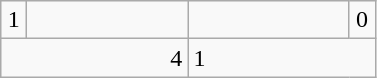<table class=wikitable>
<tr>
<td align=center width=10>1</td>
<td align="center" width="100"></td>
<td align="center" width="100"></td>
<td align="center" width="10">0</td>
</tr>
<tr>
<td colspan=2 align=right>4</td>
<td colspan="2">1</td>
</tr>
</table>
